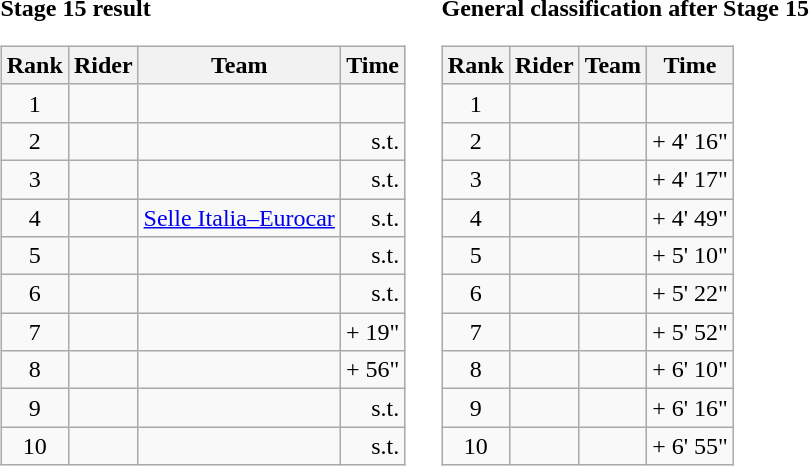<table>
<tr>
<td><strong>Stage 15 result</strong><br><table class="wikitable">
<tr>
<th scope="col">Rank</th>
<th scope="col">Rider</th>
<th scope="col">Team</th>
<th scope="col">Time</th>
</tr>
<tr>
<td style="text-align:center;">1</td>
<td></td>
<td></td>
<td style="text-align:right;"></td>
</tr>
<tr>
<td style="text-align:center;">2</td>
<td></td>
<td></td>
<td style="text-align:right;">s.t.</td>
</tr>
<tr>
<td style="text-align:center;">3</td>
<td></td>
<td></td>
<td style="text-align:right;">s.t.</td>
</tr>
<tr>
<td style="text-align:center;">4</td>
<td></td>
<td><a href='#'>Selle Italia–Eurocar</a></td>
<td style="text-align:right;">s.t.</td>
</tr>
<tr>
<td style="text-align:center;">5</td>
<td></td>
<td></td>
<td style="text-align:right;">s.t.</td>
</tr>
<tr>
<td style="text-align:center;">6</td>
<td></td>
<td></td>
<td style="text-align:right;">s.t.</td>
</tr>
<tr>
<td style="text-align:center;">7</td>
<td></td>
<td></td>
<td style="text-align:right;">+ 19"</td>
</tr>
<tr>
<td style="text-align:center;">8</td>
<td></td>
<td></td>
<td style="text-align:right;">+ 56"</td>
</tr>
<tr>
<td style="text-align:center;">9</td>
<td></td>
<td></td>
<td style="text-align:right;">s.t.</td>
</tr>
<tr>
<td style="text-align:center;">10</td>
<td></td>
<td></td>
<td style="text-align:right;">s.t.</td>
</tr>
</table>
</td>
<td></td>
<td><strong>General classification after Stage 15</strong><br><table class="wikitable">
<tr>
<th scope="col">Rank</th>
<th scope="col">Rider</th>
<th scope="col">Team</th>
<th scope="col">Time</th>
</tr>
<tr>
<td style="text-align:center;">1</td>
<td></td>
<td></td>
<td style="text-align:right;"></td>
</tr>
<tr>
<td style="text-align:center;">2</td>
<td></td>
<td></td>
<td style="text-align:right;">+ 4' 16"</td>
</tr>
<tr>
<td style="text-align:center;">3</td>
<td></td>
<td></td>
<td style="text-align:right;">+ 4' 17"</td>
</tr>
<tr>
<td style="text-align:center;">4</td>
<td></td>
<td></td>
<td style="text-align:right;">+ 4' 49"</td>
</tr>
<tr>
<td style="text-align:center;">5</td>
<td></td>
<td></td>
<td style="text-align:right;">+ 5' 10"</td>
</tr>
<tr>
<td style="text-align:center;">6</td>
<td></td>
<td></td>
<td style="text-align:right;">+ 5' 22"</td>
</tr>
<tr>
<td style="text-align:center;">7</td>
<td></td>
<td></td>
<td style="text-align:right;">+ 5' 52"</td>
</tr>
<tr>
<td style="text-align:center;">8</td>
<td></td>
<td></td>
<td style="text-align:right;">+ 6' 10"</td>
</tr>
<tr>
<td style="text-align:center;">9</td>
<td></td>
<td></td>
<td style="text-align:right;">+ 6' 16"</td>
</tr>
<tr>
<td style="text-align:center;">10</td>
<td></td>
<td></td>
<td style="text-align:right;">+ 6' 55"</td>
</tr>
</table>
</td>
</tr>
</table>
